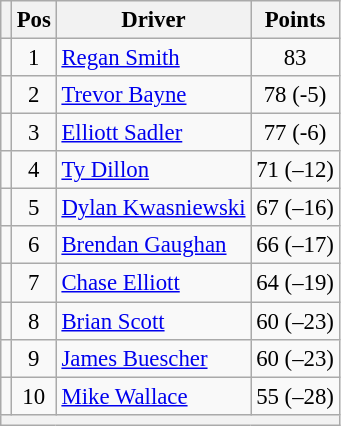<table class="wikitable" style="font-size: 95%;">
<tr>
<th></th>
<th>Pos</th>
<th>Driver</th>
<th>Points</th>
</tr>
<tr>
<td align="left"></td>
<td style="text-align:center;">1</td>
<td><a href='#'>Regan Smith</a></td>
<td style="text-align:center;">83</td>
</tr>
<tr>
<td align="left"></td>
<td style="text-align:center;">2</td>
<td><a href='#'>Trevor Bayne</a></td>
<td style="text-align:center;">78 (-5)</td>
</tr>
<tr>
<td align="left"></td>
<td style="text-align:center;">3</td>
<td><a href='#'>Elliott Sadler</a></td>
<td style="text-align:center;">77 (-6)</td>
</tr>
<tr>
<td align="left"></td>
<td style="text-align:center;">4</td>
<td><a href='#'>Ty Dillon</a></td>
<td style="text-align:center;">71 (–12)</td>
</tr>
<tr>
<td align="left"></td>
<td style="text-align:center;">5</td>
<td><a href='#'>Dylan Kwasniewski</a></td>
<td style="text-align:center;">67 (–16)</td>
</tr>
<tr>
<td align="left"></td>
<td style="text-align:center;">6</td>
<td><a href='#'>Brendan Gaughan</a></td>
<td style="text-align:center;">66 (–17)</td>
</tr>
<tr>
<td align="left"></td>
<td style="text-align:center;">7</td>
<td><a href='#'>Chase Elliott</a></td>
<td style="text-align:center;">64 (–19)</td>
</tr>
<tr>
<td align="left"></td>
<td style="text-align:center;">8</td>
<td><a href='#'>Brian Scott</a></td>
<td style="text-align:center;">60 (–23)</td>
</tr>
<tr>
<td align="left"></td>
<td style="text-align:center;">9</td>
<td><a href='#'>James Buescher</a></td>
<td style="text-align:center;">60 (–23)</td>
</tr>
<tr>
<td align="left"></td>
<td style="text-align:center;">10</td>
<td><a href='#'>Mike Wallace</a></td>
<td style="text-align:center;">55 (–28)</td>
</tr>
<tr class="sortbottom">
<th colspan="9"></th>
</tr>
</table>
